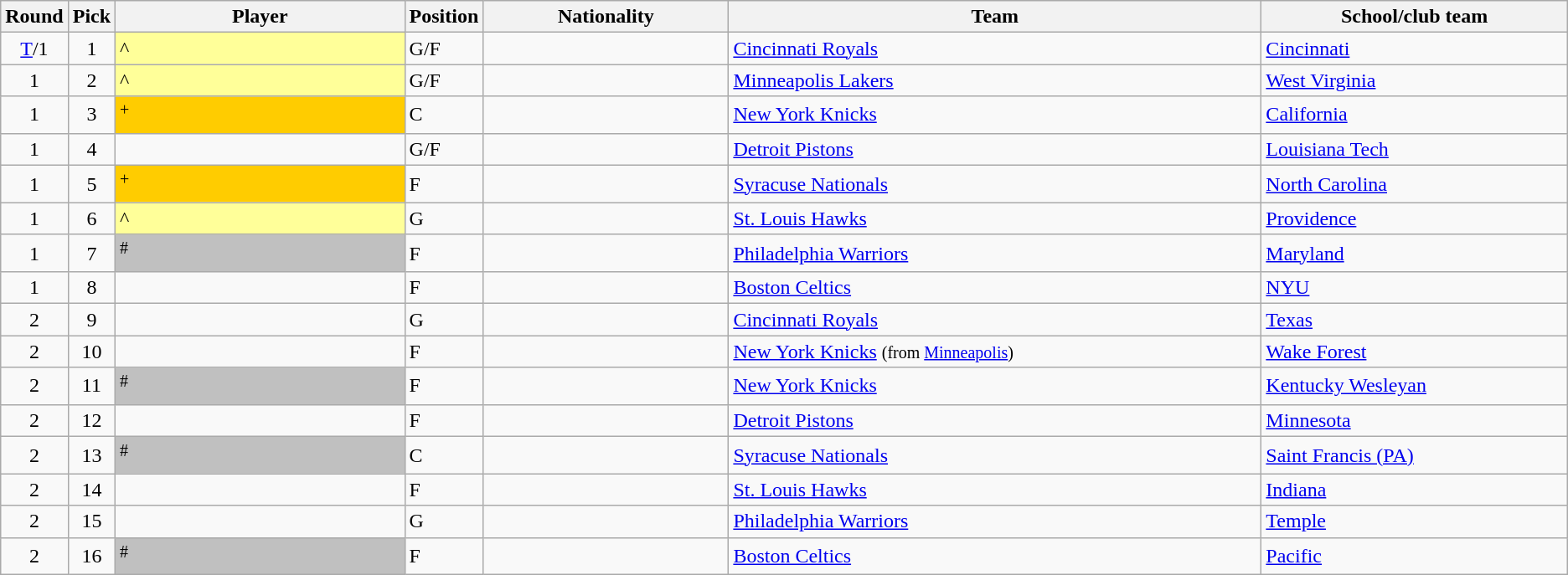<table class="wikitable sortable">
<tr>
<th width="1%">Round</th>
<th width="1%">Pick</th>
<th width="19%">Player</th>
<th width="1%">Position</th>
<th width="16%">Nationality</th>
<th width="35%">Team</th>
<th width="20%">School/club team</th>
</tr>
<tr>
<td align=center><a href='#'>T</a>/1</td>
<td align=center>1</td>
<td bgcolor="#FFFF99">^</td>
<td>G/F</td>
<td></td>
<td><a href='#'>Cincinnati Royals</a></td>
<td><a href='#'>Cincinnati</a></td>
</tr>
<tr>
<td align=center>1</td>
<td align=center>2</td>
<td bgcolor="#FFFF99">^</td>
<td>G/F</td>
<td></td>
<td><a href='#'>Minneapolis Lakers</a></td>
<td><a href='#'>West Virginia</a></td>
</tr>
<tr>
<td align=center>1</td>
<td align=center>3</td>
<td bgcolor="#FFCC00"><sup>+</sup></td>
<td>C</td>
<td></td>
<td><a href='#'>New York Knicks</a></td>
<td><a href='#'>California</a></td>
</tr>
<tr>
<td align=center>1</td>
<td align=center>4</td>
<td></td>
<td>G/F</td>
<td></td>
<td><a href='#'>Detroit Pistons</a></td>
<td><a href='#'>Louisiana Tech</a></td>
</tr>
<tr>
<td align=center>1</td>
<td align=center>5</td>
<td bgcolor="#FFCC00"><sup>+</sup></td>
<td>F</td>
<td></td>
<td><a href='#'>Syracuse Nationals</a></td>
<td><a href='#'>North Carolina</a></td>
</tr>
<tr>
<td align=center>1</td>
<td align=center>6</td>
<td bgcolor="#FFFF99">^</td>
<td>G</td>
<td></td>
<td><a href='#'>St. Louis Hawks</a></td>
<td><a href='#'>Providence</a></td>
</tr>
<tr>
<td align=center>1</td>
<td align=center>7</td>
<td bgcolor="#C0C0C0"><sup>#</sup></td>
<td>F</td>
<td></td>
<td><a href='#'>Philadelphia Warriors</a></td>
<td><a href='#'>Maryland</a></td>
</tr>
<tr>
<td align=center>1</td>
<td align=center>8</td>
<td></td>
<td>F</td>
<td></td>
<td><a href='#'>Boston Celtics</a></td>
<td><a href='#'>NYU</a></td>
</tr>
<tr>
<td align=center>2</td>
<td align=center>9</td>
<td></td>
<td>G</td>
<td></td>
<td><a href='#'>Cincinnati Royals</a></td>
<td><a href='#'>Texas</a></td>
</tr>
<tr>
<td align=center>2</td>
<td align=center>10</td>
<td></td>
<td>F</td>
<td></td>
<td><a href='#'>New York Knicks</a> <small>(from <a href='#'>Minneapolis</a>)</small></td>
<td><a href='#'>Wake Forest</a></td>
</tr>
<tr>
<td align=center>2</td>
<td align=center>11</td>
<td bgcolor="#C0C0C0"><sup>#</sup></td>
<td>F</td>
<td></td>
<td><a href='#'>New York Knicks</a></td>
<td><a href='#'>Kentucky Wesleyan</a></td>
</tr>
<tr>
<td align=center>2</td>
<td align=center>12</td>
<td></td>
<td>F</td>
<td></td>
<td><a href='#'>Detroit Pistons</a></td>
<td><a href='#'>Minnesota</a></td>
</tr>
<tr>
<td align=center>2</td>
<td align=center>13</td>
<td bgcolor="#C0C0C0"><sup>#</sup></td>
<td>C</td>
<td></td>
<td><a href='#'>Syracuse Nationals</a></td>
<td><a href='#'>Saint Francis (PA)</a></td>
</tr>
<tr>
<td align=center>2</td>
<td align=center>14</td>
<td></td>
<td>F</td>
<td></td>
<td><a href='#'>St. Louis Hawks</a></td>
<td><a href='#'>Indiana</a></td>
</tr>
<tr>
<td align=center>2</td>
<td align=center>15</td>
<td></td>
<td>G</td>
<td></td>
<td><a href='#'>Philadelphia Warriors</a></td>
<td><a href='#'>Temple</a></td>
</tr>
<tr>
<td align=center>2</td>
<td align=center>16</td>
<td bgcolor="#C0C0C0"><sup>#</sup></td>
<td>F</td>
<td></td>
<td><a href='#'>Boston Celtics</a></td>
<td><a href='#'>Pacific</a></td>
</tr>
</table>
